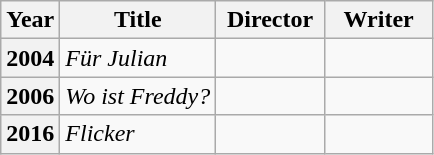<table class="wikitable">
<tr>
<th>Year</th>
<th>Title</th>
<th width="65">Director</th>
<th width="65">Writer</th>
</tr>
<tr>
<th>2004</th>
<td><em>Für Julian</em></td>
<td></td>
<td></td>
</tr>
<tr>
<th>2006</th>
<td><em>Wo ist Freddy?</em></td>
<td></td>
<td></td>
</tr>
<tr>
<th>2016</th>
<td><em>Flicker</em></td>
<td></td>
<td></td>
</tr>
</table>
